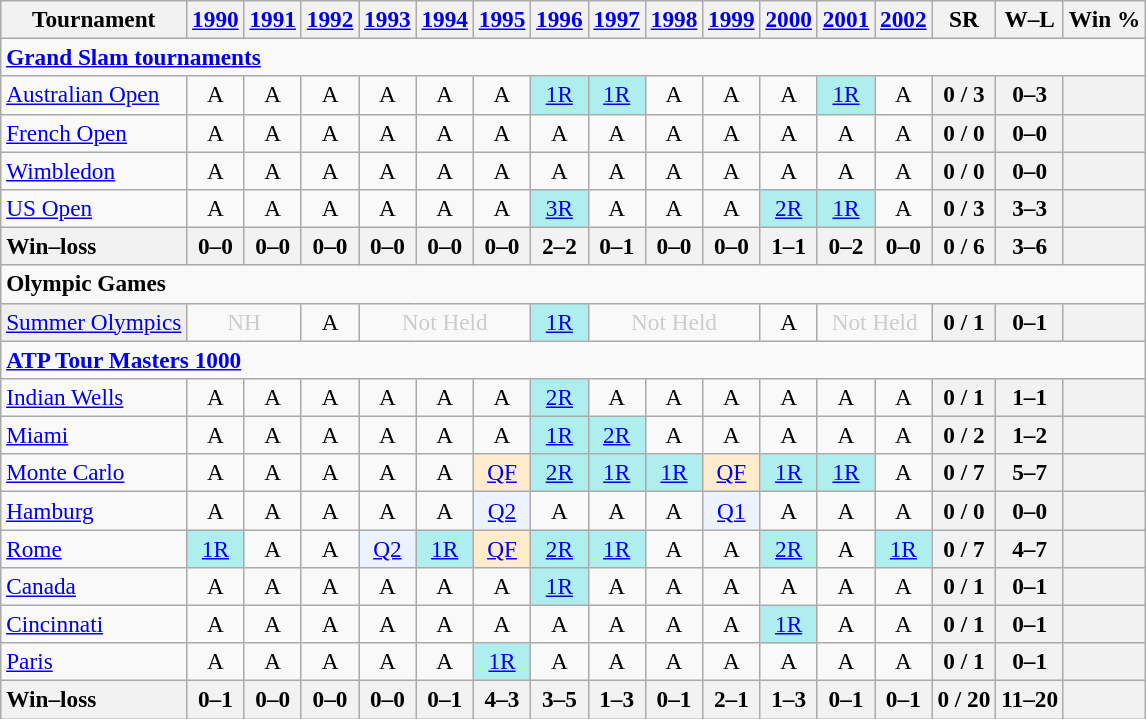<table class=wikitable style=text-align:center;font-size:97%>
<tr>
<th>Tournament</th>
<th><a href='#'>1990</a></th>
<th><a href='#'>1991</a></th>
<th><a href='#'>1992</a></th>
<th><a href='#'>1993</a></th>
<th><a href='#'>1994</a></th>
<th><a href='#'>1995</a></th>
<th><a href='#'>1996</a></th>
<th><a href='#'>1997</a></th>
<th><a href='#'>1998</a></th>
<th><a href='#'>1999</a></th>
<th><a href='#'>2000</a></th>
<th><a href='#'>2001</a></th>
<th><a href='#'>2002</a></th>
<th>SR</th>
<th>W–L</th>
<th>Win %</th>
</tr>
<tr>
<td colspan=23 align=left><strong><a href='#'>Grand Slam tournaments</a></strong></td>
</tr>
<tr>
<td align=left><a href='#'>Australian Open</a></td>
<td>A</td>
<td>A</td>
<td>A</td>
<td>A</td>
<td>A</td>
<td>A</td>
<td bgcolor=afeeee><a href='#'>1R</a></td>
<td bgcolor=afeeee><a href='#'>1R</a></td>
<td>A</td>
<td>A</td>
<td>A</td>
<td bgcolor=afeeee><a href='#'>1R</a></td>
<td>A</td>
<th>0 / 3</th>
<th>0–3</th>
<th></th>
</tr>
<tr>
<td align=left><a href='#'>French Open</a></td>
<td>A</td>
<td>A</td>
<td>A</td>
<td>A</td>
<td>A</td>
<td>A</td>
<td>A</td>
<td>A</td>
<td>A</td>
<td>A</td>
<td>A</td>
<td>A</td>
<td>A</td>
<th>0 / 0</th>
<th>0–0</th>
<th></th>
</tr>
<tr>
<td align=left><a href='#'>Wimbledon</a></td>
<td>A</td>
<td>A</td>
<td>A</td>
<td>A</td>
<td>A</td>
<td>A</td>
<td>A</td>
<td>A</td>
<td>A</td>
<td>A</td>
<td>A</td>
<td>A</td>
<td>A</td>
<th>0 / 0</th>
<th>0–0</th>
<th></th>
</tr>
<tr>
<td align=left><a href='#'>US Open</a></td>
<td>A</td>
<td>A</td>
<td>A</td>
<td>A</td>
<td>A</td>
<td>A</td>
<td bgcolor=afeeee><a href='#'>3R</a></td>
<td>A</td>
<td>A</td>
<td>A</td>
<td bgcolor=afeeee><a href='#'>2R</a></td>
<td bgcolor=afeeee><a href='#'>1R</a></td>
<td>A</td>
<th>0 / 3</th>
<th>3–3</th>
<th></th>
</tr>
<tr>
<th style=text-align:left>Win–loss</th>
<th>0–0</th>
<th>0–0</th>
<th>0–0</th>
<th>0–0</th>
<th>0–0</th>
<th>0–0</th>
<th>2–2</th>
<th>0–1</th>
<th>0–0</th>
<th>0–0</th>
<th>1–1</th>
<th>0–2</th>
<th>0–0</th>
<th>0 / 6</th>
<th>3–6</th>
<th></th>
</tr>
<tr>
<td colspan=22 align=left><strong>Olympic Games</strong></td>
</tr>
<tr>
<td style=background:#EFEFEF align=left><a href='#'>Summer Olympics</a></td>
<td colspan=2 style=color:#cccccc>NH</td>
<td>A</td>
<td colspan=3 style=color:#cccccc>Not Held</td>
<td style=background:#afeeee><a href='#'>1R</a></td>
<td colspan=3 style=color:#cccccc>Not Held</td>
<td>A</td>
<td colspan=2 style=color:#cccccc>Not Held</td>
<th>0 / 1</th>
<th>0–1</th>
<th></th>
</tr>
<tr>
<td colspan=25 style=text-align:left><strong><a href='#'>ATP Tour Masters 1000</a></strong></td>
</tr>
<tr>
<td align=left><a href='#'>Indian Wells</a></td>
<td>A</td>
<td>A</td>
<td>A</td>
<td>A</td>
<td>A</td>
<td>A</td>
<td bgcolor=afeeee><a href='#'>2R</a></td>
<td>A</td>
<td>A</td>
<td>A</td>
<td>A</td>
<td>A</td>
<td>A</td>
<th>0 / 1</th>
<th>1–1</th>
<th></th>
</tr>
<tr>
<td align=left><a href='#'>Miami</a></td>
<td>A</td>
<td>A</td>
<td>A</td>
<td>A</td>
<td>A</td>
<td>A</td>
<td bgcolor=afeeee><a href='#'>1R</a></td>
<td bgcolor=afeeee><a href='#'>2R</a></td>
<td>A</td>
<td>A</td>
<td>A</td>
<td>A</td>
<td>A</td>
<th>0 / 2</th>
<th>1–2</th>
<th></th>
</tr>
<tr>
<td align=left><a href='#'>Monte Carlo</a></td>
<td>A</td>
<td>A</td>
<td>A</td>
<td>A</td>
<td>A</td>
<td bgcolor=ffebcd><a href='#'>QF</a></td>
<td bgcolor=afeeee><a href='#'>2R</a></td>
<td bgcolor=afeeee><a href='#'>1R</a></td>
<td bgcolor=afeeee><a href='#'>1R</a></td>
<td bgcolor=ffebcd><a href='#'>QF</a></td>
<td bgcolor=afeeee><a href='#'>1R</a></td>
<td bgcolor=afeeee><a href='#'>1R</a></td>
<td>A</td>
<th>0 / 7</th>
<th>5–7</th>
<th></th>
</tr>
<tr>
<td align=left><a href='#'>Hamburg</a></td>
<td>A</td>
<td>A</td>
<td>A</td>
<td>A</td>
<td>A</td>
<td bgcolor=ecf2ff><a href='#'>Q2</a></td>
<td>A</td>
<td>A</td>
<td>A</td>
<td bgcolor=ecf2ff><a href='#'>Q1</a></td>
<td>A</td>
<td>A</td>
<td>A</td>
<th>0 / 0</th>
<th>0–0</th>
<th></th>
</tr>
<tr>
<td align=left><a href='#'>Rome</a></td>
<td bgcolor=afeeee><a href='#'>1R</a></td>
<td>A</td>
<td>A</td>
<td bgcolor=ecf2ff><a href='#'>Q2</a></td>
<td bgcolor=afeeee><a href='#'>1R</a></td>
<td bgcolor=ffebcd><a href='#'>QF</a></td>
<td bgcolor=afeeee><a href='#'>2R</a></td>
<td bgcolor=afeeee><a href='#'>1R</a></td>
<td>A</td>
<td>A</td>
<td bgcolor=afeeee><a href='#'>2R</a></td>
<td>A</td>
<td bgcolor=afeeee><a href='#'>1R</a></td>
<th>0 / 7</th>
<th>4–7</th>
<th></th>
</tr>
<tr>
<td align=left><a href='#'>Canada</a></td>
<td>A</td>
<td>A</td>
<td>A</td>
<td>A</td>
<td>A</td>
<td>A</td>
<td bgcolor=afeeee><a href='#'>1R</a></td>
<td>A</td>
<td>A</td>
<td>A</td>
<td>A</td>
<td>A</td>
<td>A</td>
<th>0 / 1</th>
<th>0–1</th>
<th></th>
</tr>
<tr>
<td align=left><a href='#'>Cincinnati</a></td>
<td>A</td>
<td>A</td>
<td>A</td>
<td>A</td>
<td>A</td>
<td>A</td>
<td>A</td>
<td>A</td>
<td>A</td>
<td>A</td>
<td bgcolor=afeeee><a href='#'>1R</a></td>
<td>A</td>
<td>A</td>
<th>0 / 1</th>
<th>0–1</th>
<th></th>
</tr>
<tr>
<td align=left><a href='#'>Paris</a></td>
<td>A</td>
<td>A</td>
<td>A</td>
<td>A</td>
<td>A</td>
<td bgcolor=afeeee><a href='#'>1R</a></td>
<td>A</td>
<td>A</td>
<td>A</td>
<td>A</td>
<td>A</td>
<td>A</td>
<td>A</td>
<th>0 / 1</th>
<th>0–1</th>
<th></th>
</tr>
<tr>
<th style=text-align:left>Win–loss</th>
<th>0–1</th>
<th>0–0</th>
<th>0–0</th>
<th>0–0</th>
<th>0–1</th>
<th>4–3</th>
<th>3–5</th>
<th>1–3</th>
<th>0–1</th>
<th>2–1</th>
<th>1–3</th>
<th>0–1</th>
<th>0–1</th>
<th>0 / 20</th>
<th>11–20</th>
<th></th>
</tr>
</table>
